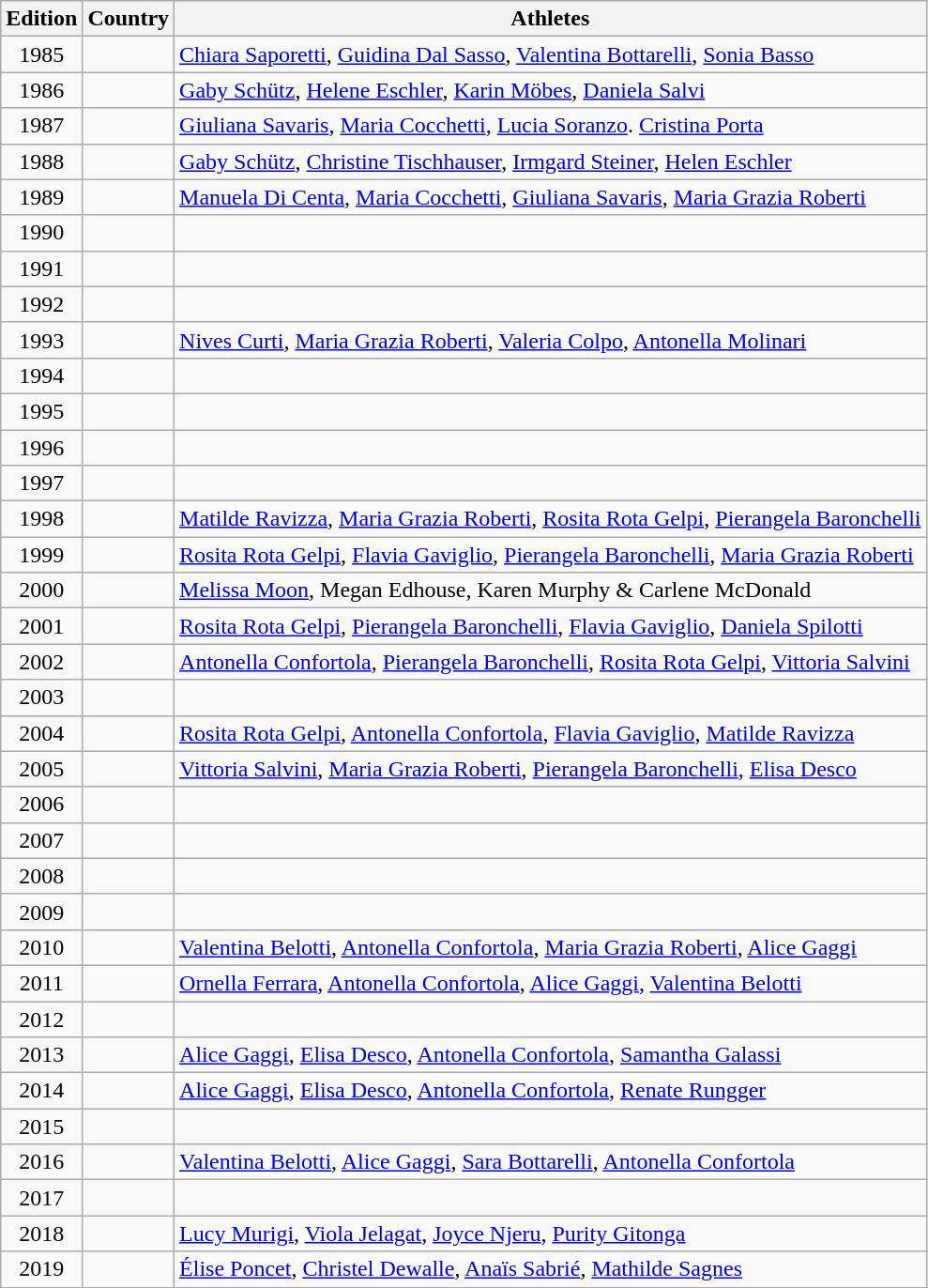<table class=wikitable>
<tr>
<th>Edition</th>
<th>Country</th>
<th>Athletes</th>
</tr>
<tr>
<td align=center>1985</td>
<td></td>
<td><a href='#'>Chiara Saporetti</a>, <a href='#'>Guidina Dal Sasso</a>, <a href='#'>Valentina Bottarelli</a>, <a href='#'>Sonia Basso</a></td>
</tr>
<tr>
<td align=center>1986</td>
<td></td>
<td><a href='#'>Gaby Schütz</a>,  <a href='#'>Helene Eschler</a>, <a href='#'>Karin Möbes</a>, <a href='#'>Daniela Salvi</a></td>
</tr>
<tr>
<td align=center>1987</td>
<td></td>
<td><a href='#'>Giuliana Savaris</a>, <a href='#'>Maria Cocchetti</a>, <a href='#'>Lucia Soranzo</a>. <a href='#'>Cristina Porta</a></td>
</tr>
<tr>
<td align=center>1988</td>
<td></td>
<td><a href='#'>Gaby Schütz</a>, <a href='#'>Christine Tischhauser</a>, <a href='#'>Irmgard Steiner</a>, <a href='#'>Helen Eschler</a></td>
</tr>
<tr>
<td align=center>1989</td>
<td></td>
<td><a href='#'>Manuela Di Centa</a>, <a href='#'>Maria Cocchetti</a>, <a href='#'>Giuliana Savaris</a>, <a href='#'>Maria Grazia Roberti</a></td>
</tr>
<tr>
<td align=center>1990</td>
<td></td>
<td></td>
</tr>
<tr>
<td align=center>1991</td>
<td></td>
<td></td>
</tr>
<tr>
<td align=center>1992</td>
<td></td>
<td></td>
</tr>
<tr>
<td align=center>1993</td>
<td></td>
<td><a href='#'>Nives Curti</a>, <a href='#'>Maria Grazia Roberti</a>, <a href='#'>Valeria Colpo</a>, <a href='#'>Antonella Molinari</a></td>
</tr>
<tr>
<td align=center>1994</td>
<td></td>
<td></td>
</tr>
<tr>
<td align=center>1995</td>
<td></td>
<td></td>
</tr>
<tr>
<td align=center>1996</td>
<td></td>
<td></td>
</tr>
<tr>
<td align=center>1997</td>
<td></td>
<td></td>
</tr>
<tr>
<td align=center>1998</td>
<td></td>
<td><a href='#'>Matilde Ravizza</a>, <a href='#'>Maria Grazia Roberti</a>, <a href='#'>Rosita Rota Gelpi</a>, <a href='#'>Pierangela Baronchelli</a></td>
</tr>
<tr>
<td align=center>1999</td>
<td></td>
<td><a href='#'>Rosita Rota Gelpi</a>, <a href='#'>Flavia Gaviglio</a>, <a href='#'>Pierangela Baronchelli</a>, <a href='#'>Maria Grazia Roberti</a></td>
</tr>
<tr>
<td align=center>2000</td>
<td></td>
<td><a href='#'>Melissa Moon</a>, Megan Edhouse, Karen Murphy & Carlene McDonald</td>
</tr>
<tr>
<td align=center>2001</td>
<td></td>
<td><a href='#'>Rosita Rota Gelpi</a>, <a href='#'>Pierangela Baronchelli</a>, <a href='#'>Flavia Gaviglio</a>, <a href='#'>Daniela Spilotti</a></td>
</tr>
<tr>
<td align=center>2002</td>
<td></td>
<td><a href='#'>Antonella Confortola</a>, <a href='#'>Pierangela Baronchelli</a>, <a href='#'>Rosita Rota Gelpi</a>, <a href='#'>Vittoria Salvini</a></td>
</tr>
<tr>
<td align=center>2003</td>
<td></td>
<td></td>
</tr>
<tr>
<td align=center>2004</td>
<td></td>
<td><a href='#'>Rosita Rota Gelpi</a>, <a href='#'>Antonella Confortola</a>, <a href='#'>Flavia Gaviglio</a>, <a href='#'>Matilde Ravizza</a></td>
</tr>
<tr>
<td align=center>2005</td>
<td></td>
<td><a href='#'>Vittoria Salvini</a>, <a href='#'>Maria Grazia Roberti</a>, <a href='#'>Pierangela Baronchelli</a>, <a href='#'>Elisa Desco</a></td>
</tr>
<tr>
<td align=center>2006</td>
<td></td>
<td></td>
</tr>
<tr>
<td align=center>2007</td>
<td></td>
<td></td>
</tr>
<tr>
<td align=center>2008</td>
<td></td>
<td></td>
</tr>
<tr>
<td align=center>2009</td>
<td></td>
<td></td>
</tr>
<tr>
<td align=center>2010</td>
<td></td>
<td><a href='#'>Valentina Belotti</a>, <a href='#'>Antonella Confortola</a>, <a href='#'>Maria Grazia Roberti</a>, <a href='#'>Alice Gaggi</a></td>
</tr>
<tr>
<td align=center>2011</td>
<td></td>
<td><a href='#'>Ornella Ferrara</a>, <a href='#'>Antonella Confortola</a>, <a href='#'>Alice Gaggi</a>, <a href='#'>Valentina Belotti</a></td>
</tr>
<tr>
<td align=center>2012</td>
<td></td>
<td></td>
</tr>
<tr>
<td align=center>2013</td>
<td></td>
<td><a href='#'>Alice Gaggi</a>, <a href='#'>Elisa Desco</a>, <a href='#'>Antonella Confortola</a>, <a href='#'>Samantha Galassi</a></td>
</tr>
<tr>
<td align=center>2014</td>
<td></td>
<td><a href='#'>Alice Gaggi</a>, <a href='#'>Elisa Desco</a>, <a href='#'>Antonella Confortola</a>, <a href='#'>Renate Rungger</a></td>
</tr>
<tr>
<td align=center>2015</td>
<td></td>
<td></td>
</tr>
<tr>
<td align=center>2016</td>
<td></td>
<td><a href='#'>Valentina Belotti</a>, <a href='#'>Alice Gaggi</a>, <a href='#'>Sara Bottarelli</a>, <a href='#'>Antonella Confortola</a></td>
</tr>
<tr>
<td align=center>2017</td>
<td></td>
<td></td>
</tr>
<tr>
<td align=center>2018</td>
<td></td>
<td><a href='#'>Lucy Murigi</a>, <a href='#'>Viola Jelagat</a>, <a href='#'>Joyce Njeru</a>, <a href='#'>Purity Gitonga</a></td>
</tr>
<tr>
<td align=center>2019</td>
<td></td>
<td><a href='#'>Élise Poncet</a>, <a href='#'>Christel Dewalle</a>, <a href='#'>Anaïs Sabrié</a>, <a href='#'>Mathilde Sagnes</a></td>
</tr>
</table>
